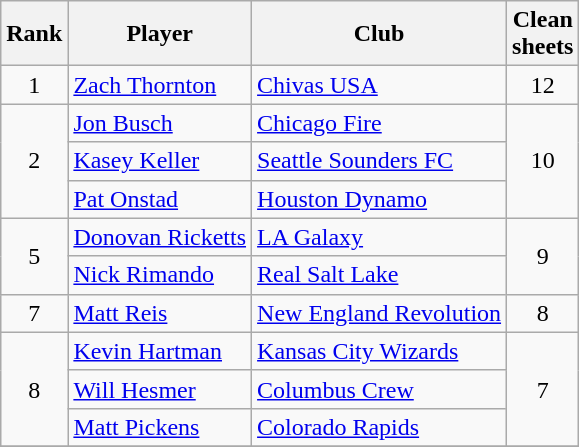<table class="wikitable" style="text-align:center">
<tr>
<th>Rank</th>
<th>Player</th>
<th>Club</th>
<th>Clean<br>sheets</th>
</tr>
<tr>
<td>1</td>
<td align="left"> <a href='#'>Zach Thornton</a></td>
<td align="left"><a href='#'>Chivas USA</a></td>
<td>12</td>
</tr>
<tr>
<td rowspan="3">2</td>
<td align="left"> <a href='#'>Jon Busch</a></td>
<td align="left"><a href='#'>Chicago Fire</a></td>
<td rowspan="3">10</td>
</tr>
<tr>
<td align="left"> <a href='#'>Kasey Keller</a></td>
<td align="left"><a href='#'>Seattle Sounders FC</a></td>
</tr>
<tr>
<td align="left"> <a href='#'>Pat Onstad</a></td>
<td align="left"><a href='#'>Houston Dynamo</a></td>
</tr>
<tr>
<td rowspan="2">5</td>
<td align="left"> <a href='#'>Donovan Ricketts</a></td>
<td align="left"><a href='#'>LA Galaxy</a></td>
<td rowspan="2">9</td>
</tr>
<tr>
<td align="left"> <a href='#'>Nick Rimando</a></td>
<td align="left"><a href='#'>Real Salt Lake</a></td>
</tr>
<tr>
<td>7</td>
<td align="left"> <a href='#'>Matt Reis</a></td>
<td align="left"><a href='#'>New England Revolution</a></td>
<td>8</td>
</tr>
<tr>
<td rowspan="3">8</td>
<td align="left"> <a href='#'>Kevin Hartman</a></td>
<td align="left"><a href='#'>Kansas City Wizards</a></td>
<td rowspan="3">7</td>
</tr>
<tr>
<td align="left"> <a href='#'>Will Hesmer</a></td>
<td align="left"><a href='#'>Columbus Crew</a></td>
</tr>
<tr>
<td align="left"> <a href='#'>Matt Pickens</a></td>
<td align="left"><a href='#'>Colorado Rapids</a></td>
</tr>
<tr>
</tr>
</table>
